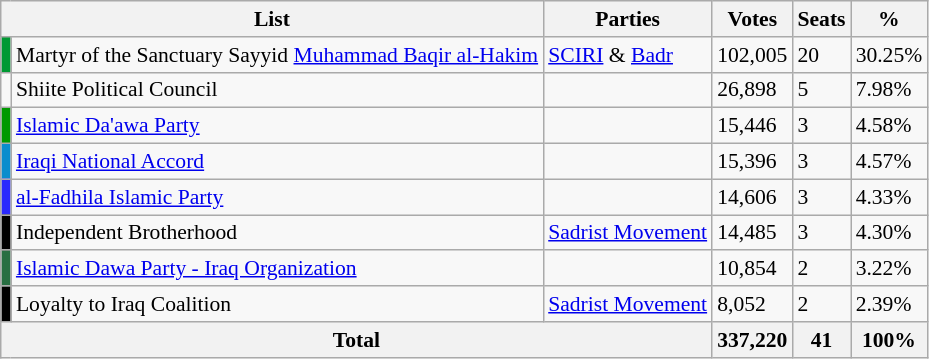<table class="wikitable" style="border:1px solid #8888aa; background:#f8f8f8; padding:0; font-size:90%;">
<tr>
<th colspan=2>List</th>
<th>Parties</th>
<th>Votes</th>
<th>Seats</th>
<th>%</th>
</tr>
<tr>
<td bgcolor="#009933"></td>
<td>Martyr of the Sanctuary Sayyid <a href='#'>Muhammad Baqir al-Hakim</a></td>
<td><a href='#'>SCIRI</a> & <a href='#'>Badr</a></td>
<td>102,005</td>
<td>20</td>
<td>30.25%</td>
</tr>
<tr>
<td></td>
<td>Shiite Political Council</td>
<td></td>
<td>26,898</td>
<td>5</td>
<td>7.98%</td>
</tr>
<tr>
<td bgcolor="#009900"></td>
<td><a href='#'>Islamic Da'awa Party</a></td>
<td></td>
<td>15,446</td>
<td>3</td>
<td>4.58%</td>
</tr>
<tr>
<td bgcolor="#098DCD"></td>
<td><a href='#'>Iraqi National Accord</a></td>
<td></td>
<td>15,396</td>
<td>3</td>
<td>4.57%</td>
</tr>
<tr>
<td bgcolor="#2929FD"></td>
<td><a href='#'>al-Fadhila Islamic Party</a></td>
<td></td>
<td>14,606</td>
<td>3</td>
<td>4.33%</td>
</tr>
<tr>
<td bgcolor="#000000"></td>
<td>Independent Brotherhood</td>
<td><a href='#'>Sadrist Movement</a></td>
<td>14,485</td>
<td>3</td>
<td>4.30%</td>
</tr>
<tr>
<td bgcolor="#286F42"></td>
<td><a href='#'>Islamic Dawa Party - Iraq Organization</a></td>
<td></td>
<td>10,854</td>
<td>2</td>
<td>3.22%</td>
</tr>
<tr>
<td bgcolor="#000000"></td>
<td>Loyalty to Iraq Coalition</td>
<td><a href='#'>Sadrist Movement</a></td>
<td>8,052</td>
<td>2</td>
<td>2.39%</td>
</tr>
<tr>
<th colspan=3><strong>Total</strong></th>
<th><strong>337,220</strong></th>
<th><strong>41</strong></th>
<th><strong>100%</strong></th>
</tr>
</table>
